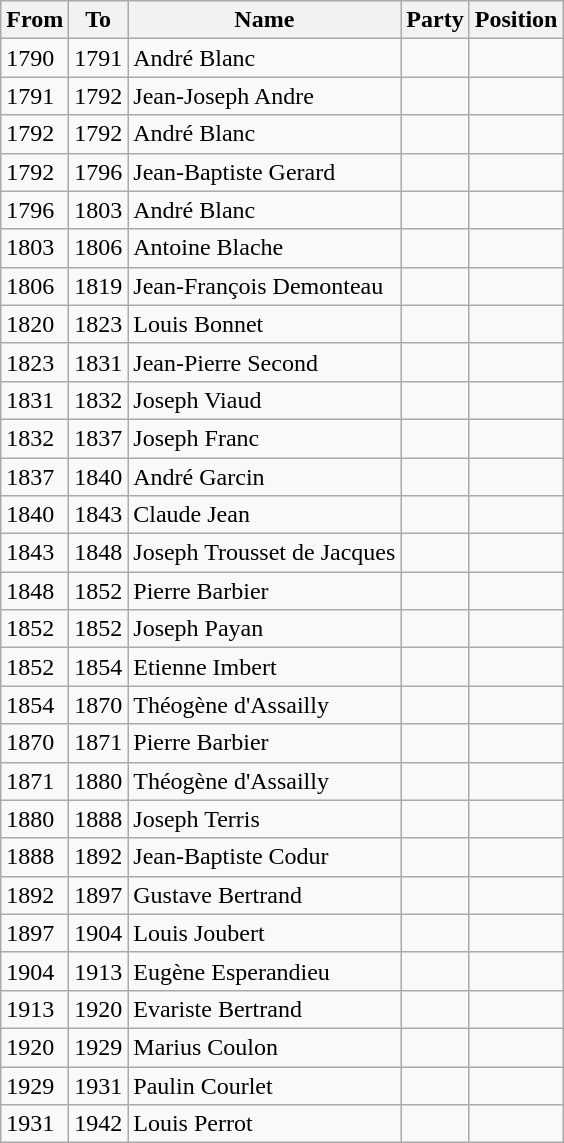<table class="wikitable">
<tr>
<th>From</th>
<th>To</th>
<th>Name</th>
<th>Party</th>
<th>Position</th>
</tr>
<tr>
<td>1790</td>
<td>1791</td>
<td>André Blanc</td>
<td></td>
<td></td>
</tr>
<tr>
<td>1791</td>
<td>1792</td>
<td>Jean-Joseph Andre</td>
<td></td>
<td></td>
</tr>
<tr>
<td>1792</td>
<td>1792</td>
<td>André Blanc</td>
<td></td>
<td></td>
</tr>
<tr>
<td>1792</td>
<td>1796</td>
<td>Jean-Baptiste Gerard</td>
<td></td>
<td></td>
</tr>
<tr>
<td>1796</td>
<td>1803</td>
<td>André Blanc</td>
<td></td>
<td></td>
</tr>
<tr>
<td>1803</td>
<td>1806</td>
<td>Antoine Blache</td>
<td></td>
<td></td>
</tr>
<tr>
<td>1806</td>
<td>1819</td>
<td>Jean-François Demonteau</td>
<td></td>
<td></td>
</tr>
<tr>
<td>1820</td>
<td>1823</td>
<td>Louis Bonnet</td>
<td></td>
<td></td>
</tr>
<tr>
<td>1823</td>
<td>1831</td>
<td>Jean-Pierre Second</td>
<td></td>
<td></td>
</tr>
<tr>
<td>1831</td>
<td>1832</td>
<td>Joseph Viaud</td>
<td></td>
<td></td>
</tr>
<tr>
<td>1832</td>
<td>1837</td>
<td>Joseph Franc</td>
<td></td>
<td></td>
</tr>
<tr>
<td>1837</td>
<td>1840</td>
<td>André Garcin</td>
<td></td>
<td></td>
</tr>
<tr>
<td>1840</td>
<td>1843</td>
<td>Claude Jean</td>
<td></td>
<td></td>
</tr>
<tr>
<td>1843</td>
<td>1848</td>
<td>Joseph Trousset de Jacques</td>
<td></td>
<td></td>
</tr>
<tr>
<td>1848</td>
<td>1852</td>
<td>Pierre Barbier</td>
<td></td>
<td></td>
</tr>
<tr>
<td>1852</td>
<td>1852</td>
<td>Joseph Payan</td>
<td></td>
<td></td>
</tr>
<tr>
<td>1852</td>
<td>1854</td>
<td>Etienne Imbert</td>
<td></td>
<td></td>
</tr>
<tr>
<td>1854</td>
<td>1870</td>
<td>Théogène d'Assailly</td>
<td></td>
<td></td>
</tr>
<tr>
<td>1870</td>
<td>1871</td>
<td>Pierre Barbier</td>
<td></td>
<td></td>
</tr>
<tr>
<td>1871</td>
<td>1880</td>
<td>Théogène d'Assailly</td>
<td></td>
<td></td>
</tr>
<tr>
<td>1880</td>
<td>1888</td>
<td>Joseph Terris</td>
<td></td>
<td></td>
</tr>
<tr>
<td>1888</td>
<td>1892</td>
<td>Jean-Baptiste Codur</td>
<td></td>
<td></td>
</tr>
<tr>
<td>1892</td>
<td>1897</td>
<td>Gustave Bertrand</td>
<td></td>
<td></td>
</tr>
<tr>
<td>1897</td>
<td>1904</td>
<td>Louis Joubert</td>
<td></td>
<td></td>
</tr>
<tr>
<td>1904</td>
<td>1913</td>
<td>Eugène Esperandieu</td>
<td></td>
<td></td>
</tr>
<tr>
<td>1913</td>
<td>1920</td>
<td>Evariste Bertrand</td>
<td></td>
<td></td>
</tr>
<tr>
<td>1920</td>
<td>1929</td>
<td>Marius Coulon</td>
<td></td>
<td></td>
</tr>
<tr>
<td>1929</td>
<td>1931</td>
<td>Paulin Courlet</td>
<td></td>
<td></td>
</tr>
<tr>
<td>1931</td>
<td>1942</td>
<td>Louis Perrot</td>
<td></td>
<td></td>
</tr>
</table>
